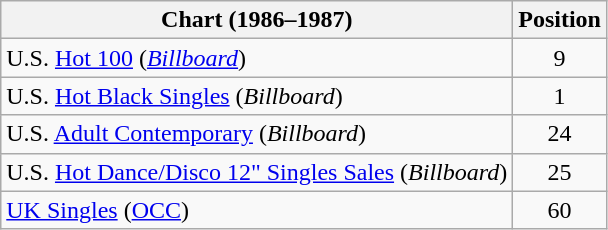<table class="wikitable sortable">
<tr>
<th>Chart (1986–1987)</th>
<th>Position</th>
</tr>
<tr>
<td>U.S. <a href='#'>Hot 100</a> (<em><a href='#'>Billboard</a></em>)</td>
<td style="text-align:center;">9</td>
</tr>
<tr>
<td>U.S. <a href='#'>Hot Black Singles</a> (<em>Billboard</em>)</td>
<td style="text-align:center;">1</td>
</tr>
<tr>
<td>U.S. <a href='#'>Adult Contemporary</a> (<em>Billboard</em>)</td>
<td style="text-align:center;">24</td>
</tr>
<tr>
<td>U.S. <a href='#'>Hot Dance/Disco 12" Singles Sales</a> (<em>Billboard</em>)</td>
<td style="text-align:center;">25</td>
</tr>
<tr>
<td><a href='#'>UK Singles</a> (<a href='#'>OCC</a>)</td>
<td style="text-align:center;">60</td>
</tr>
</table>
